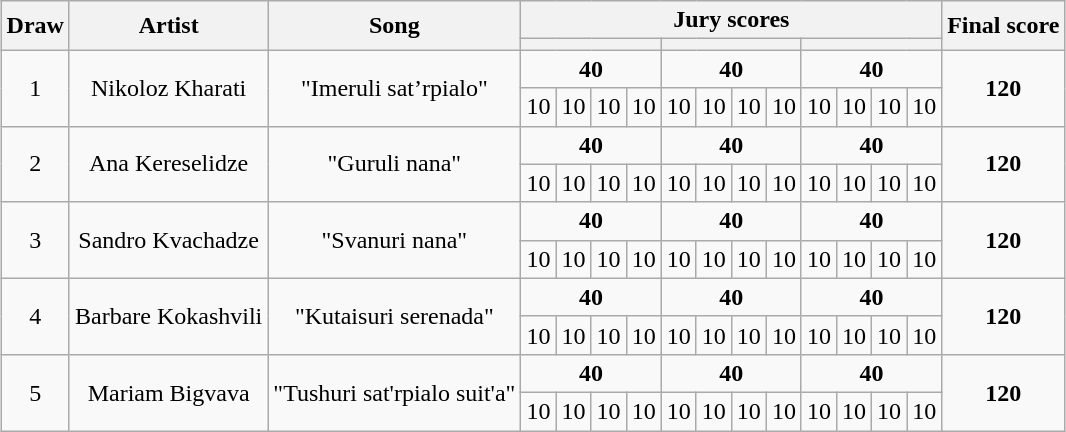<table class="sortable wikitable" style="text-align:center;margin:1em auto 1em auto">
<tr>
<th rowspan="2" scope="col">Draw</th>
<th rowspan="2" scope="col">Artist</th>
<th rowspan="2" scope="col">Song</th>
<th colspan="12" scope="col">Jury scores</th>
<th rowspan="2" scope="col">Final score</th>
</tr>
<tr>
<th colspan="4" class="unsortable" scope="col"><small></small></th>
<th colspan="4" class="unsortable" scope="col"><small></small></th>
<th colspan="4" class="unsortable" scope="col"><small></small></th>
</tr>
<tr>
<td rowspan="2">1</td>
<td rowspan="2">Nikoloz Kharati</td>
<td rowspan="2">"Imeruli sat’rpialo"<br></td>
<td colspan="4"><strong>40</strong></td>
<td colspan="4"><strong>40</strong></td>
<td colspan="4"><strong>40</strong></td>
<td rowspan="2"><strong>120</strong></td>
</tr>
<tr>
<td>10</td>
<td>10</td>
<td>10</td>
<td>10</td>
<td>10</td>
<td>10</td>
<td>10</td>
<td>10</td>
<td>10</td>
<td>10</td>
<td>10</td>
<td>10</td>
</tr>
<tr>
<td rowspan="2">2</td>
<td rowspan="2">Ana Kereselidze</td>
<td rowspan="2">"Guruli nana"<br></td>
<td colspan="4"><strong>40</strong></td>
<td colspan="4"><strong>40</strong></td>
<td colspan="4"><strong>40</strong></td>
<td rowspan="2"><strong>120</strong></td>
</tr>
<tr>
<td>10</td>
<td>10</td>
<td>10</td>
<td>10</td>
<td>10</td>
<td>10</td>
<td>10</td>
<td>10</td>
<td>10</td>
<td>10</td>
<td>10</td>
<td>10</td>
</tr>
<tr>
<td rowspan="2">3</td>
<td rowspan="2">Sandro Kvachadze</td>
<td rowspan="2">"Svanuri nana"<br></td>
<td colspan="4"><strong>40</strong></td>
<td colspan="4"><strong>40</strong></td>
<td colspan="4"><strong>40</strong></td>
<td rowspan="2"><strong>120</strong></td>
</tr>
<tr>
<td>10</td>
<td>10</td>
<td>10</td>
<td>10</td>
<td>10</td>
<td>10</td>
<td>10</td>
<td>10</td>
<td>10</td>
<td>10</td>
<td>10</td>
<td>10</td>
</tr>
<tr>
<td rowspan="2">4</td>
<td rowspan="2">Barbare Kokashvili</td>
<td rowspan="2">"Kutaisuri serenada"<br></td>
<td colspan="4"><strong>40</strong></td>
<td colspan="4"><strong>40</strong></td>
<td colspan="4"><strong>40</strong></td>
<td rowspan="2"><strong>120</strong></td>
</tr>
<tr>
<td>10</td>
<td>10</td>
<td>10</td>
<td>10</td>
<td>10</td>
<td>10</td>
<td>10</td>
<td>10</td>
<td>10</td>
<td>10</td>
<td>10</td>
<td>10</td>
</tr>
<tr>
<td rowspan="2">5</td>
<td rowspan="2">Mariam Bigvava</td>
<td rowspan="2">"Tushuri sat'rpialo suit'a"<br></td>
<td colspan="4"><strong>40</strong></td>
<td colspan="4"><strong>40</strong></td>
<td colspan="4"><strong>40</strong></td>
<td rowspan="2"><strong>120</strong></td>
</tr>
<tr>
<td>10</td>
<td>10</td>
<td>10</td>
<td>10</td>
<td>10</td>
<td>10</td>
<td>10</td>
<td>10</td>
<td>10</td>
<td>10</td>
<td>10</td>
<td>10</td>
</tr>
</table>
